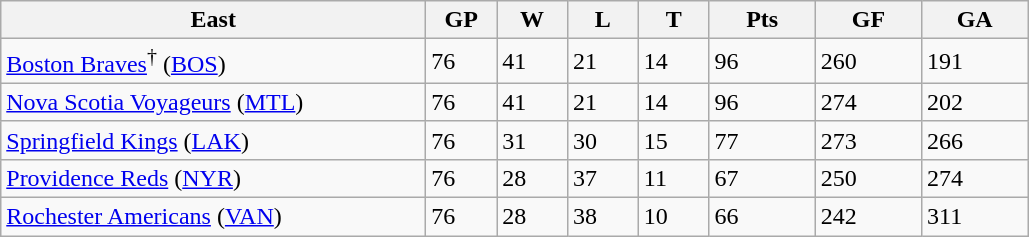<table class="wikitable">
<tr>
<th bgcolor="#DDDDFF" width="30%">East</th>
<th bgcolor="#DDDDFF" width="5%">GP</th>
<th bgcolor="#DDDDFF" width="5%">W</th>
<th bgcolor="#DDDDFF" width="5%">L</th>
<th bgcolor="#DDDDFF" width="5%">T</th>
<th bgcolor="#DDDDFF" width="7.5%">Pts</th>
<th bgcolor="#DDDDFF" width="7.5%">GF</th>
<th bgcolor="#DDDDFF" width="7.5%">GA</th>
</tr>
<tr>
<td><a href='#'>Boston Braves</a><sup>†</sup> (<a href='#'>BOS</a>)</td>
<td>76</td>
<td>41</td>
<td>21</td>
<td>14</td>
<td>96</td>
<td>260</td>
<td>191</td>
</tr>
<tr>
<td><a href='#'>Nova Scotia Voyageurs</a> (<a href='#'>MTL</a>)</td>
<td>76</td>
<td>41</td>
<td>21</td>
<td>14</td>
<td>96</td>
<td>274</td>
<td>202</td>
</tr>
<tr>
<td><a href='#'>Springfield Kings</a> (<a href='#'>LAK</a>)</td>
<td>76</td>
<td>31</td>
<td>30</td>
<td>15</td>
<td>77</td>
<td>273</td>
<td>266</td>
</tr>
<tr>
<td><a href='#'>Providence Reds</a> (<a href='#'>NYR</a>)</td>
<td>76</td>
<td>28</td>
<td>37</td>
<td>11</td>
<td>67</td>
<td>250</td>
<td>274</td>
</tr>
<tr>
<td><a href='#'>Rochester Americans</a> (<a href='#'>VAN</a>)</td>
<td>76</td>
<td>28</td>
<td>38</td>
<td>10</td>
<td>66</td>
<td>242</td>
<td>311</td>
</tr>
</table>
